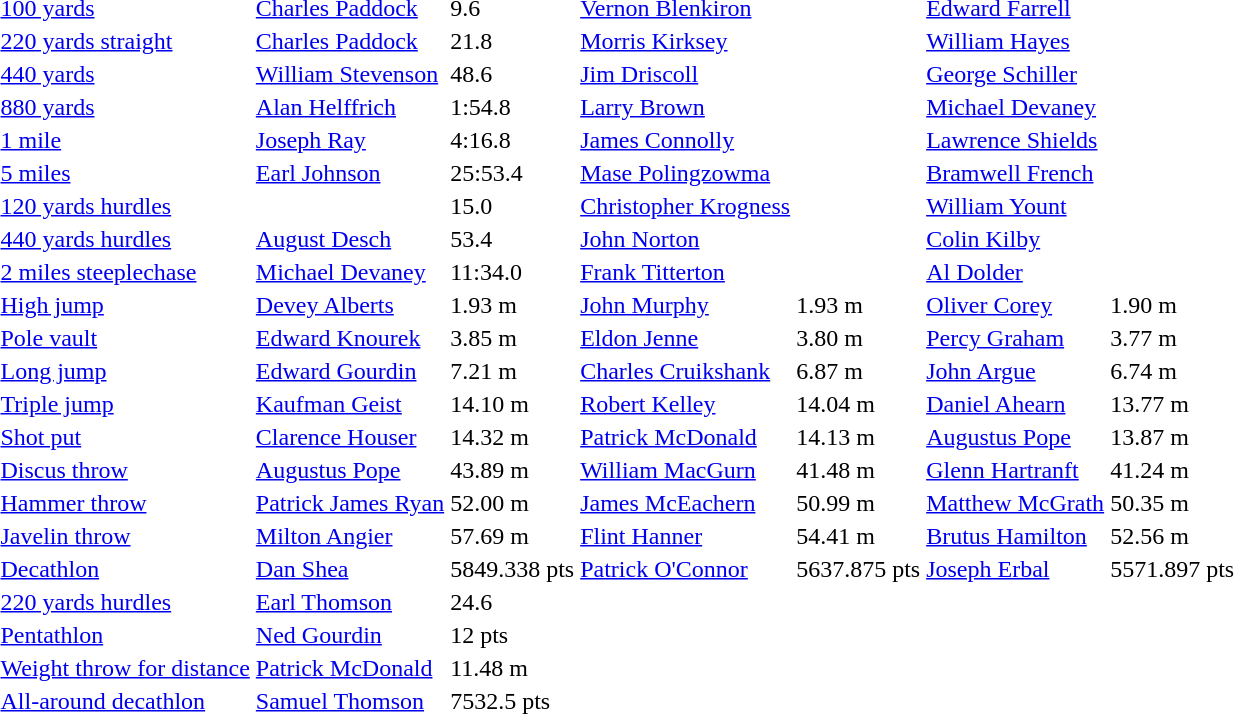<table>
<tr>
<td><a href='#'>100 yards</a></td>
<td><a href='#'>Charles Paddock</a></td>
<td>9.6</td>
<td><a href='#'>Vernon Blenkiron</a></td>
<td></td>
<td><a href='#'>Edward Farrell</a></td>
<td></td>
</tr>
<tr>
<td><a href='#'>220 yards straight</a></td>
<td><a href='#'>Charles Paddock</a></td>
<td>21.8</td>
<td><a href='#'>Morris Kirksey</a></td>
<td></td>
<td><a href='#'>William Hayes</a></td>
<td></td>
</tr>
<tr>
<td><a href='#'>440 yards</a></td>
<td><a href='#'>William Stevenson</a></td>
<td>48.6</td>
<td><a href='#'>Jim Driscoll</a></td>
<td></td>
<td><a href='#'>George Schiller</a></td>
<td></td>
</tr>
<tr>
<td><a href='#'>880 yards</a></td>
<td><a href='#'>Alan Helffrich</a></td>
<td>1:54.8</td>
<td><a href='#'>Larry Brown</a></td>
<td></td>
<td><a href='#'>Michael Devaney</a></td>
<td></td>
</tr>
<tr>
<td><a href='#'>1 mile</a></td>
<td><a href='#'>Joseph Ray</a></td>
<td>4:16.8</td>
<td><a href='#'>James Connolly</a></td>
<td></td>
<td><a href='#'>Lawrence Shields</a></td>
<td></td>
</tr>
<tr>
<td><a href='#'>5 miles</a></td>
<td><a href='#'>Earl Johnson</a></td>
<td>25:53.4</td>
<td><a href='#'>Mase Polingzowma</a></td>
<td></td>
<td><a href='#'>Bramwell French</a></td>
<td></td>
</tr>
<tr>
<td><a href='#'>120 yards hurdles</a></td>
<td></td>
<td>15.0</td>
<td><a href='#'>Christopher Krogness</a></td>
<td></td>
<td><a href='#'>William Yount</a></td>
<td></td>
</tr>
<tr>
<td><a href='#'>440 yards hurdles</a></td>
<td><a href='#'>August Desch</a></td>
<td>53.4</td>
<td><a href='#'>John Norton</a></td>
<td></td>
<td><a href='#'>Colin Kilby</a></td>
<td></td>
</tr>
<tr>
<td><a href='#'>2 miles steeplechase</a></td>
<td><a href='#'>Michael Devaney</a></td>
<td>11:34.0</td>
<td><a href='#'>Frank Titterton</a></td>
<td></td>
<td><a href='#'>Al Dolder</a></td>
<td></td>
</tr>
<tr>
<td><a href='#'>High jump</a></td>
<td><a href='#'>Devey Alberts</a></td>
<td>1.93 m</td>
<td><a href='#'>John Murphy</a></td>
<td>1.93 m</td>
<td><a href='#'>Oliver Corey</a></td>
<td>1.90 m</td>
</tr>
<tr>
<td><a href='#'>Pole vault</a></td>
<td><a href='#'>Edward Knourek</a></td>
<td>3.85 m</td>
<td><a href='#'>Eldon Jenne</a></td>
<td>3.80 m</td>
<td><a href='#'>Percy Graham</a></td>
<td>3.77 m</td>
</tr>
<tr>
<td><a href='#'>Long jump</a></td>
<td><a href='#'>Edward Gourdin</a></td>
<td>7.21 m</td>
<td><a href='#'>Charles Cruikshank</a></td>
<td>6.87 m</td>
<td><a href='#'>John Argue</a></td>
<td>6.74 m</td>
</tr>
<tr>
<td><a href='#'>Triple jump</a></td>
<td><a href='#'>Kaufman Geist</a></td>
<td>14.10 m</td>
<td><a href='#'>Robert Kelley</a></td>
<td>14.04 m</td>
<td><a href='#'>Daniel Ahearn</a></td>
<td>13.77 m</td>
</tr>
<tr>
<td><a href='#'>Shot put</a></td>
<td><a href='#'>Clarence Houser</a></td>
<td>14.32 m</td>
<td><a href='#'>Patrick McDonald</a></td>
<td>14.13 m</td>
<td><a href='#'>Augustus Pope</a></td>
<td>13.87 m</td>
</tr>
<tr>
<td><a href='#'>Discus throw</a></td>
<td><a href='#'>Augustus Pope</a></td>
<td>43.89 m</td>
<td><a href='#'>William MacGurn</a></td>
<td>41.48 m</td>
<td><a href='#'>Glenn Hartranft</a></td>
<td>41.24 m</td>
</tr>
<tr>
<td><a href='#'>Hammer throw</a></td>
<td><a href='#'>Patrick James Ryan</a></td>
<td>52.00 m</td>
<td><a href='#'>James McEachern</a></td>
<td>50.99 m</td>
<td><a href='#'>Matthew McGrath</a></td>
<td>50.35 m</td>
</tr>
<tr>
<td><a href='#'>Javelin throw</a></td>
<td><a href='#'>Milton Angier</a></td>
<td>57.69 m</td>
<td><a href='#'>Flint Hanner</a></td>
<td>54.41 m</td>
<td><a href='#'>Brutus Hamilton</a></td>
<td>52.56 m</td>
</tr>
<tr>
<td><a href='#'>Decathlon</a></td>
<td><a href='#'>Dan Shea</a></td>
<td>5849.338 pts</td>
<td><a href='#'>Patrick O'Connor</a></td>
<td>5637.875 pts</td>
<td><a href='#'>Joseph Erbal</a></td>
<td>5571.897 pts</td>
</tr>
<tr>
<td><a href='#'>220 yards hurdles</a></td>
<td><a href='#'>Earl Thomson</a></td>
<td>24.6</td>
<td></td>
<td></td>
<td></td>
<td></td>
</tr>
<tr>
<td><a href='#'>Pentathlon</a></td>
<td><a href='#'>Ned Gourdin</a></td>
<td>12 pts</td>
<td></td>
<td></td>
<td></td>
<td></td>
</tr>
<tr>
<td><a href='#'>Weight throw for distance</a></td>
<td><a href='#'>Patrick McDonald</a></td>
<td>11.48 m</td>
<td></td>
<td></td>
<td></td>
<td></td>
</tr>
<tr>
<td><a href='#'>All-around decathlon</a></td>
<td><a href='#'>Samuel Thomson</a></td>
<td>7532.5 pts</td>
<td></td>
<td></td>
<td></td>
<td></td>
</tr>
</table>
